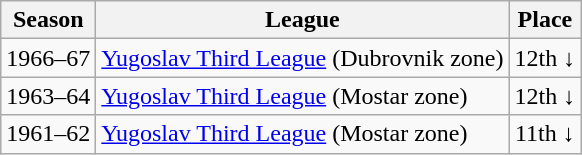<table class="wikitable">
<tr>
<th>Season</th>
<th>League</th>
<th>Place</th>
</tr>
<tr align="center">
<td>1966–67</td>
<td align="left"><a href='#'>Yugoslav Third League</a> (Dubrovnik zone)</td>
<td>12th ↓</td>
</tr>
<tr align="center">
<td>1963–64</td>
<td align="left"><a href='#'>Yugoslav Third League</a> (Mostar zone)</td>
<td>12th ↓</td>
</tr>
<tr align="center">
<td>1961–62</td>
<td align="left"><a href='#'>Yugoslav Third League</a> (Mostar zone)</td>
<td>11th ↓</td>
</tr>
</table>
